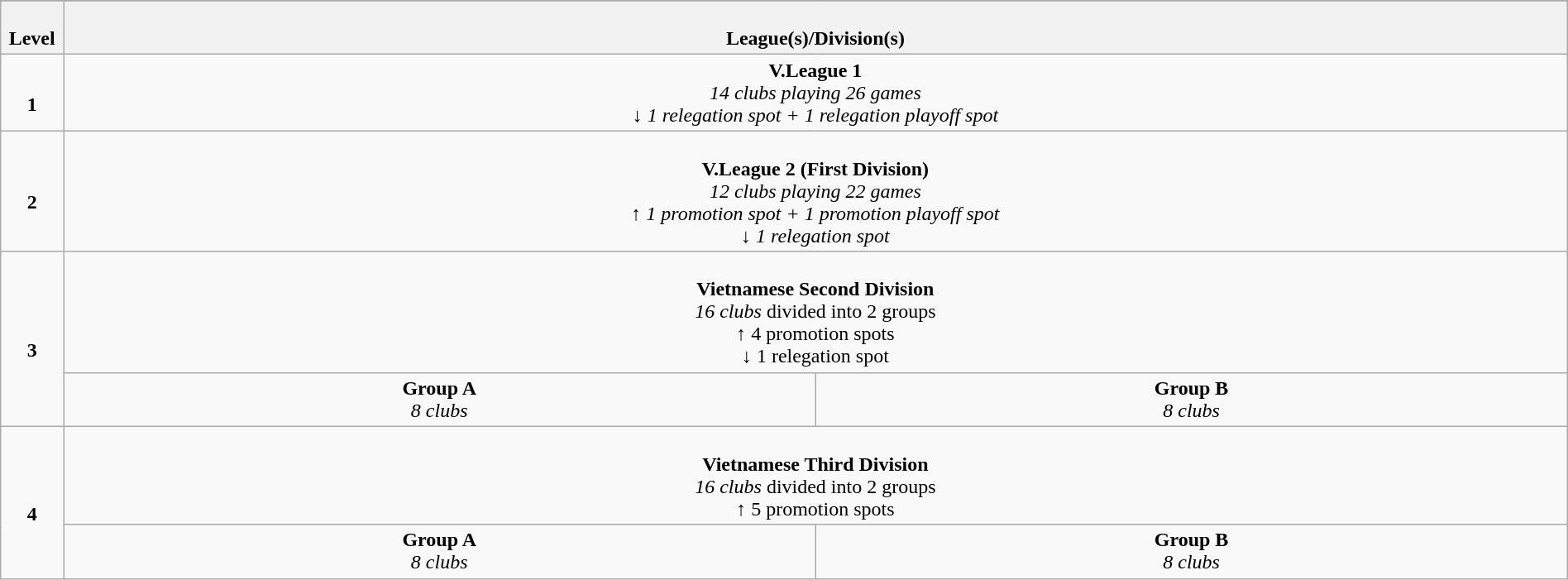<table class="wikitable" style="text-align: center;" width="100%">
<tr>
</tr>
<tr>
<th width="4%"><br>Level</th>
<th colspan="6" width="96%"><br>League(s)/Division(s)</th>
</tr>
<tr>
<td width="4%"><br><strong>1</strong></td>
<td colspan="12" width="96%"><strong>V.League 1</strong><br><em>14 clubs playing 26 games<br>↓ 1 relegation spot + 1 relegation playoff spot</em></td>
</tr>
<tr>
<td width="4%"><br><strong>2</strong></td>
<td colspan="12" width="96%"><br><strong>V.League 2 (First Division)</strong><br><em>12 clubs playing 22 games<br>↑ 1 promotion spot + 1 promotion playoff spot<br>↓ 1 relegation spot </em></td>
</tr>
<tr>
<td colspan="1" rowspan="2" width="4%"><br><strong>3</strong></td>
<td colspan="4" width="96%"><br><strong>Vietnamese Second Division </strong><br><em>16 clubs</em> divided into 2 groups <br>↑ 4 promotion spots
<br>↓ 1 relegation spot</td>
</tr>
<tr>
<td colspan="2" align="center"><strong>Group A</strong> <br> <em>8 clubs</em></td>
<td colspan="2" align="center"><strong>Group B</strong> <br> <em>8 clubs</em></td>
</tr>
<tr>
<td colspan="1" rowspan="2" width="4%"><br><strong>4</strong></td>
<td colspan="4" width="96%"><br><strong>Vietnamese Third Division</strong><br><em>16 clubs</em> divided into 2 groups<br>↑ 5 promotion spots</td>
</tr>
<tr>
<td colspan="2" align="center"><strong>Group A</strong> <br> <em>8 clubs</em></td>
<td colspan="2" align="center"><strong>Group B</strong> <br> <em>8 clubs</em></td>
</tr>
</table>
